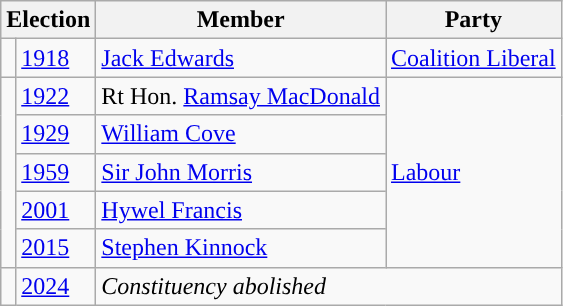<table class="wikitable">
<tr>
<th colspan=2>Election</th>
<th>Member</th>
<th>Party</th>
</tr>
<tr>
<td style="color:inherit;background-color: "></td>
<td><a href='#'>1918</a></td>
<td><a href='#'>Jack Edwards</a></td>
<td><a href='#'>Coalition Liberal</a></td>
</tr>
<tr>
<td rowspan="5" style="color:inherit;background-color: "></td>
<td><a href='#'>1922</a></td>
<td>Rt Hon. <a href='#'>Ramsay MacDonald</a></td>
<td rowspan="5"><a href='#'>Labour</a></td>
</tr>
<tr>
<td><a href='#'>1929</a></td>
<td><a href='#'>William Cove</a></td>
</tr>
<tr>
<td><a href='#'>1959</a></td>
<td><a href='#'>Sir John Morris</a></td>
</tr>
<tr>
<td><a href='#'>2001</a></td>
<td><a href='#'>Hywel Francis</a></td>
</tr>
<tr>
<td><a href='#'>2015</a></td>
<td><a href='#'>Stephen Kinnock</a></td>
</tr>
<tr>
<td></td>
<td><a href='#'>2024</a></td>
<td colspan="2"><em>Constituency abolished</em></td>
</tr>
</table>
